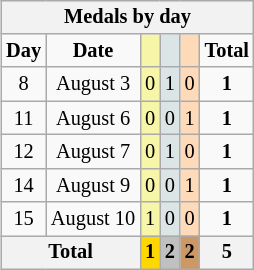<table class=wikitable style="font-size:85%; float:right;text-align:center">
<tr>
<th colspan=7><strong>Medals by day</strong></th>
</tr>
<tr>
<td><strong>Day</strong></td>
<td><strong>Date</strong></td>
<td bgcolor=F7F6A8></td>
<td bgcolor=DCE5E5></td>
<td bgcolor=FFDAB9></td>
<td><strong>Total</strong></td>
</tr>
<tr>
<td>8</td>
<td>August 3</td>
<td bgcolor=F7F6A8>0</td>
<td bgcolor=DCE5E5>1</td>
<td bgcolor=FFDAB9>0</td>
<td><strong>1</strong></td>
</tr>
<tr>
<td>11</td>
<td>August 6</td>
<td bgcolor=F7F6A8>0</td>
<td bgcolor=DCE5E5>0</td>
<td bgcolor=FFDAB9>1</td>
<td><strong>1</strong></td>
</tr>
<tr>
<td>12</td>
<td>August 7</td>
<td bgcolor=F7F6A8>0</td>
<td bgcolor=DCE5E5>1</td>
<td bgcolor=FFDAB9>0</td>
<td><strong>1</strong></td>
</tr>
<tr>
<td>14</td>
<td>August 9</td>
<td bgcolor=F7F6A8>0</td>
<td bgcolor=DCE5E5>0</td>
<td bgcolor=FFDAB9>1</td>
<td><strong>1</strong></td>
</tr>
<tr>
<td>15</td>
<td>August 10</td>
<td bgcolor=F7F6A8>1</td>
<td bgcolor=DCE5E5>0</td>
<td bgcolor=FFDAB9>0</td>
<td><strong>1</strong></td>
</tr>
<tr>
<th colspan=2><strong>Total</strong></th>
<th style=background:gold><strong>1</strong></th>
<th style=background:silver><strong>2</strong></th>
<th style=background:#C96><strong>2</strong></th>
<th><strong>5</strong></th>
</tr>
</table>
